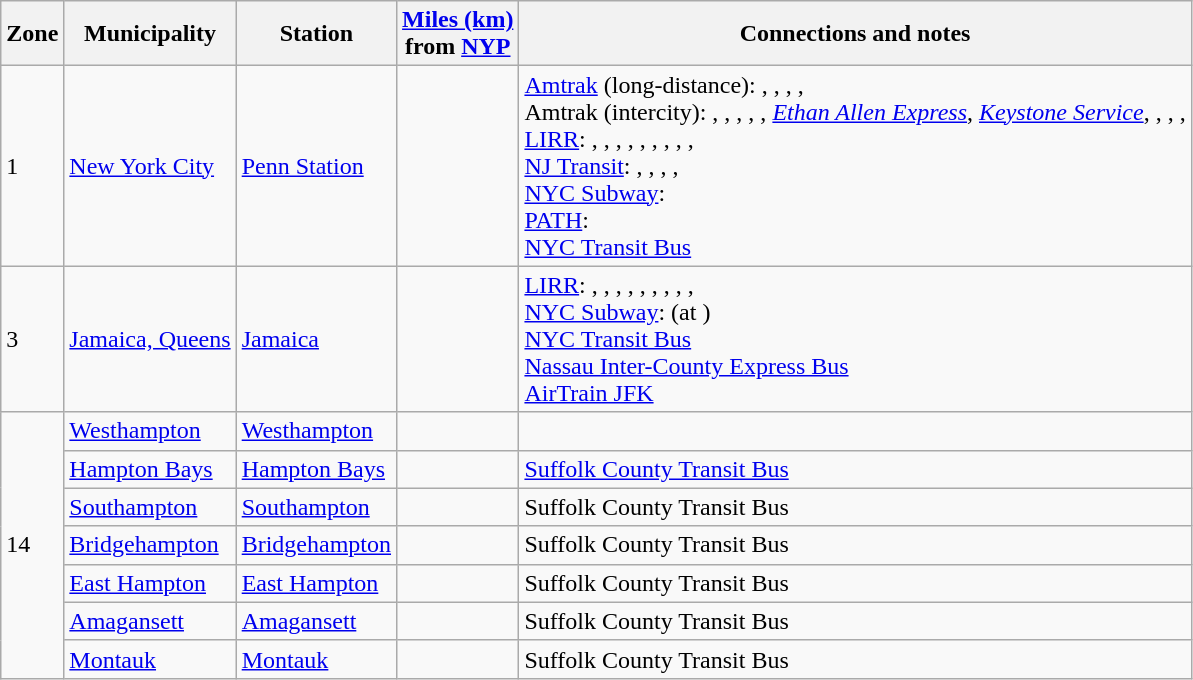<table class="wikitable">
<tr>
<th>Zone</th>
<th>Municipality</th>
<th>Station</th>
<th><a href='#'>Miles (km)</a><br>from <a href='#'>NYP</a></th>
<th>Connections and notes</th>
</tr>
<tr>
<td>1</td>
<td><a href='#'>New York City</a></td>
<td><a href='#'>Penn Station</a></td>
<td></td>
<td> <a href='#'>Amtrak</a> (long-distance): , , , , <br> Amtrak (intercity): , , , , , <em><a href='#'>Ethan Allen Express</a></em>, <em><a href='#'>Keystone Service</a></em>, , , , <br> <a href='#'>LIRR</a>: , , , , , , , , , <br> <a href='#'>NJ Transit</a>: , , , , <br> <a href='#'>NYC Subway</a>: <br> <a href='#'>PATH</a>:   <br> <a href='#'>NYC Transit Bus</a></td>
</tr>
<tr>
<td>3</td>
<td><a href='#'>Jamaica, Queens</a></td>
<td><a href='#'>Jamaica</a><br></td>
<td></td>
<td> <a href='#'>LIRR</a>: , , , , , , , , , <br> <a href='#'>NYC Subway</a>:  (at )<br> <a href='#'>NYC Transit Bus</a><br> <a href='#'>Nassau Inter-County Express Bus</a> <br> <a href='#'>AirTrain JFK</a></td>
</tr>
<tr>
<td rowspan=7>14</td>
<td><a href='#'>Westhampton</a></td>
<td><a href='#'>Westhampton</a></td>
<td></td>
<td></td>
</tr>
<tr>
<td><a href='#'>Hampton Bays</a></td>
<td><a href='#'>Hampton Bays</a><br></td>
<td></td>
<td> <a href='#'>Suffolk County Transit Bus</a></td>
</tr>
<tr>
<td><a href='#'>Southampton</a></td>
<td><a href='#'>Southampton</a></td>
<td></td>
<td> Suffolk County Transit Bus</td>
</tr>
<tr>
<td><a href='#'>Bridgehampton</a></td>
<td><a href='#'>Bridgehampton</a></td>
<td></td>
<td> Suffolk County Transit Bus</td>
</tr>
<tr>
<td><a href='#'>East Hampton</a></td>
<td><a href='#'>East Hampton</a></td>
<td></td>
<td> Suffolk County Transit Bus</td>
</tr>
<tr>
<td><a href='#'>Amagansett</a></td>
<td><a href='#'>Amagansett</a><br></td>
<td></td>
<td> Suffolk County Transit Bus</td>
</tr>
<tr>
<td><a href='#'>Montauk</a></td>
<td><a href='#'>Montauk</a></td>
<td></td>
<td> Suffolk County Transit Bus</td>
</tr>
</table>
